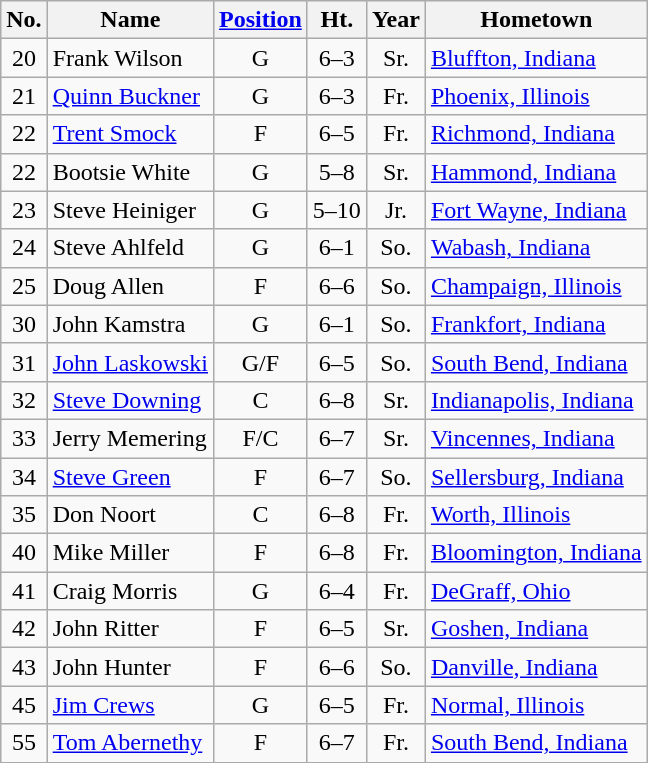<table class="wikitable" style="text-align:center">
<tr>
<th>No.</th>
<th>Name</th>
<th><a href='#'>Position</a></th>
<th>Ht.</th>
<th>Year</th>
<th>Hometown</th>
</tr>
<tr>
<td>20</td>
<td style="text-align:left">Frank Wilson</td>
<td>G</td>
<td>6–3</td>
<td>Sr.</td>
<td style="text-align:left"><a href='#'>Bluffton, Indiana</a></td>
</tr>
<tr>
<td>21</td>
<td style="text-align:left"><a href='#'>Quinn Buckner</a></td>
<td>G</td>
<td>6–3</td>
<td>Fr.</td>
<td style="text-align:left"><a href='#'>Phoenix, Illinois</a></td>
</tr>
<tr>
<td>22</td>
<td style="text-align:left"><a href='#'>Trent Smock</a></td>
<td>F</td>
<td>6–5</td>
<td>Fr.</td>
<td style="text-align:left"><a href='#'>Richmond, Indiana</a></td>
</tr>
<tr>
<td>22</td>
<td style="text-align:left">Bootsie White</td>
<td>G</td>
<td>5–8</td>
<td>Sr.</td>
<td style="text-align:left"><a href='#'>Hammond, Indiana</a></td>
</tr>
<tr>
<td>23</td>
<td style="text-align:left">Steve Heiniger</td>
<td>G</td>
<td>5–10</td>
<td>Jr.</td>
<td style="text-align:left"><a href='#'>Fort Wayne, Indiana</a></td>
</tr>
<tr>
<td>24</td>
<td style="text-align:left">Steve Ahlfeld</td>
<td>G</td>
<td>6–1</td>
<td>So.</td>
<td style="text-align:left"><a href='#'>Wabash, Indiana</a></td>
</tr>
<tr>
<td>25</td>
<td style="text-align:left">Doug Allen</td>
<td>F</td>
<td>6–6</td>
<td>So.</td>
<td style="text-align:left"><a href='#'>Champaign, Illinois</a></td>
</tr>
<tr>
<td>30</td>
<td style="text-align:left">John Kamstra</td>
<td>G</td>
<td>6–1</td>
<td>So.</td>
<td style="text-align:left"><a href='#'>Frankfort, Indiana</a></td>
</tr>
<tr>
<td>31</td>
<td style="text-align:left"><a href='#'>John Laskowski</a></td>
<td>G/F</td>
<td>6–5</td>
<td>So.</td>
<td style="text-align:left"><a href='#'>South Bend, Indiana</a></td>
</tr>
<tr>
<td>32</td>
<td style="text-align:left"><a href='#'>Steve Downing</a></td>
<td>C</td>
<td>6–8</td>
<td>Sr.</td>
<td style="text-align:left"><a href='#'>Indianapolis, Indiana</a></td>
</tr>
<tr>
<td>33</td>
<td style="text-align:left">Jerry Memering</td>
<td>F/C</td>
<td>6–7</td>
<td>Sr.</td>
<td style="text-align:left"><a href='#'>Vincennes, Indiana</a></td>
</tr>
<tr>
<td>34</td>
<td style="text-align:left"><a href='#'>Steve Green</a></td>
<td>F</td>
<td>6–7</td>
<td>So.</td>
<td style="text-align:left"><a href='#'>Sellersburg, Indiana</a></td>
</tr>
<tr>
<td>35</td>
<td style="text-align:left">Don Noort</td>
<td>C</td>
<td>6–8</td>
<td>Fr.</td>
<td style="text-align:left"><a href='#'>Worth, Illinois</a></td>
</tr>
<tr>
<td>40</td>
<td style="text-align:left">Mike Miller</td>
<td>F</td>
<td>6–8</td>
<td>Fr.</td>
<td style="text-align:left"><a href='#'>Bloomington, Indiana</a></td>
</tr>
<tr>
<td>41</td>
<td style="text-align:left">Craig Morris</td>
<td>G</td>
<td>6–4</td>
<td>Fr.</td>
<td style="text-align:left"><a href='#'>DeGraff, Ohio</a></td>
</tr>
<tr>
<td>42</td>
<td style="text-align:left">John Ritter</td>
<td>F</td>
<td>6–5</td>
<td>Sr.</td>
<td style="text-align:left"><a href='#'>Goshen, Indiana</a></td>
</tr>
<tr>
<td>43</td>
<td style="text-align:left">John Hunter</td>
<td>F</td>
<td>6–6</td>
<td>So.</td>
<td style="text-align:left"><a href='#'>Danville, Indiana</a></td>
</tr>
<tr>
<td>45</td>
<td style="text-align:left"><a href='#'>Jim Crews</a></td>
<td>G</td>
<td>6–5</td>
<td>Fr.</td>
<td style="text-align:left"><a href='#'>Normal, Illinois</a></td>
</tr>
<tr>
<td>55</td>
<td style="text-align:left"><a href='#'>Tom Abernethy</a></td>
<td>F</td>
<td>6–7</td>
<td>Fr.</td>
<td style="text-align:left"><a href='#'>South Bend, Indiana</a></td>
</tr>
</table>
